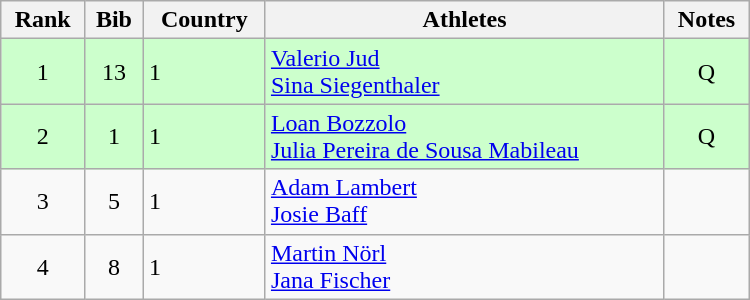<table class="wikitable" style="text-align:center; width:500px">
<tr>
<th>Rank</th>
<th>Bib</th>
<th>Country</th>
<th>Athletes</th>
<th>Notes</th>
</tr>
<tr bgcolor=ccffcc>
<td>1</td>
<td>13</td>
<td align=left> 1</td>
<td align=left><a href='#'>Valerio Jud</a><br><a href='#'>Sina Siegenthaler</a></td>
<td>Q</td>
</tr>
<tr bgcolor=ccffcc>
<td>2</td>
<td>1</td>
<td align=left> 1</td>
<td align=left><a href='#'>Loan Bozzolo</a><br><a href='#'>Julia Pereira de Sousa Mabileau</a></td>
<td>Q</td>
</tr>
<tr>
<td>3</td>
<td>5</td>
<td align=left> 1</td>
<td align=left><a href='#'>Adam Lambert</a><br><a href='#'>Josie Baff</a></td>
<td></td>
</tr>
<tr>
<td>4</td>
<td>8</td>
<td align=left> 1</td>
<td align=left><a href='#'>Martin Nörl</a><br><a href='#'>Jana Fischer</a></td>
<td></td>
</tr>
</table>
